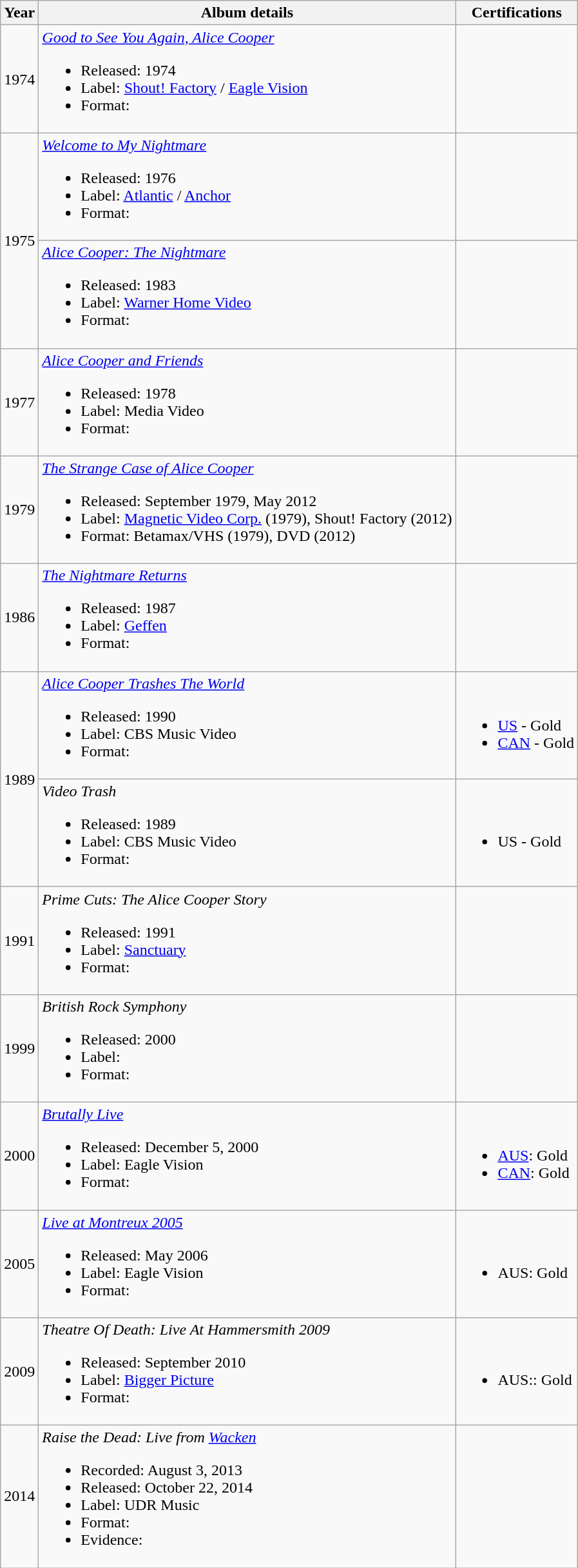<table class="wikitable">
<tr>
<th>Year</th>
<th>Album details</th>
<th>Certifications</th>
</tr>
<tr>
<td>1974</td>
<td><em><a href='#'>Good to See You Again, Alice Cooper</a></em><br><ul><li>Released: 1974</li><li>Label: <a href='#'>Shout! Factory</a> / <a href='#'>Eagle Vision</a></li><li>Format:</li></ul></td>
<td></td>
</tr>
<tr>
<td rowspan=2>1975</td>
<td><em><a href='#'>Welcome to My Nightmare</a></em><br><ul><li>Released: 1976</li><li>Label: <a href='#'>Atlantic</a> / <a href='#'>Anchor</a></li><li>Format:</li></ul></td>
<td></td>
</tr>
<tr>
<td><em><a href='#'>Alice Cooper: The Nightmare</a></em><br><ul><li>Released: 1983</li><li>Label: <a href='#'>Warner Home Video</a></li><li>Format:</li></ul></td>
<td></td>
</tr>
<tr>
<td>1977</td>
<td><em><a href='#'>Alice Cooper and Friends</a></em><br><ul><li>Released: 1978</li><li>Label: Media Video</li><li>Format:</li></ul></td>
<td></td>
</tr>
<tr>
<td>1979</td>
<td><em><a href='#'>The Strange Case of Alice Cooper</a></em><br><ul><li>Released: September 1979, May 2012</li><li>Label: <a href='#'>Magnetic Video Corp.</a> (1979), Shout! Factory (2012)</li><li>Format: Betamax/VHS (1979), DVD (2012)</li></ul></td>
<td></td>
</tr>
<tr>
<td>1986</td>
<td><em><a href='#'>The Nightmare Returns</a></em><br><ul><li>Released: 1987</li><li>Label: <a href='#'>Geffen</a></li><li>Format:</li></ul></td>
<td></td>
</tr>
<tr>
<td rowspan=2>1989</td>
<td><em><a href='#'>Alice Cooper Trashes The World</a></em><br><ul><li>Released: 1990</li><li>Label: CBS Music Video</li><li>Format:</li></ul></td>
<td><br><ul><li><a href='#'>US</a> - Gold</li><li><a href='#'>CAN</a> - Gold</li></ul></td>
</tr>
<tr>
<td><em>Video Trash</em><br><ul><li>Released: 1989</li><li>Label: CBS Music Video</li><li>Format:</li></ul></td>
<td><br><ul><li>US - Gold</li></ul></td>
</tr>
<tr>
<td>1991</td>
<td><em>Prime Cuts: The Alice Cooper Story</em><br><ul><li>Released: 1991</li><li>Label: <a href='#'>Sanctuary</a></li><li>Format:</li></ul></td>
<td></td>
</tr>
<tr>
<td>1999</td>
<td><em>British Rock Symphony</em><br><ul><li>Released: 2000</li><li>Label:</li><li>Format:</li></ul></td>
<td></td>
</tr>
<tr>
<td>2000</td>
<td><em><a href='#'>Brutally Live</a></em><br><ul><li>Released: December 5, 2000</li><li>Label: Eagle Vision</li><li>Format:</li></ul></td>
<td><br><ul><li><a href='#'>AUS</a>: Gold</li><li><a href='#'>CAN</a>: Gold</li></ul></td>
</tr>
<tr>
<td>2005</td>
<td><em><a href='#'>Live at Montreux 2005</a></em><br><ul><li>Released: May 2006</li><li>Label: Eagle Vision</li><li>Format:</li></ul></td>
<td><br><ul><li>AUS: Gold</li></ul></td>
</tr>
<tr>
<td>2009</td>
<td><em>Theatre Of Death: Live At Hammersmith 2009</em><br><ul><li>Released: September 2010</li><li>Label: <a href='#'>Bigger Picture</a></li><li>Format:</li></ul></td>
<td><br><ul><li>AUS:: Gold</li></ul></td>
</tr>
<tr>
<td>2014</td>
<td><em>Raise the Dead: Live from <a href='#'>Wacken</a></em><br><ul><li>Recorded: August 3, 2013</li><li>Released: October 22, 2014</li><li>Label: UDR Music</li><li>Format:</li><li>Evidence:  </li></ul></td>
<td></td>
</tr>
</table>
